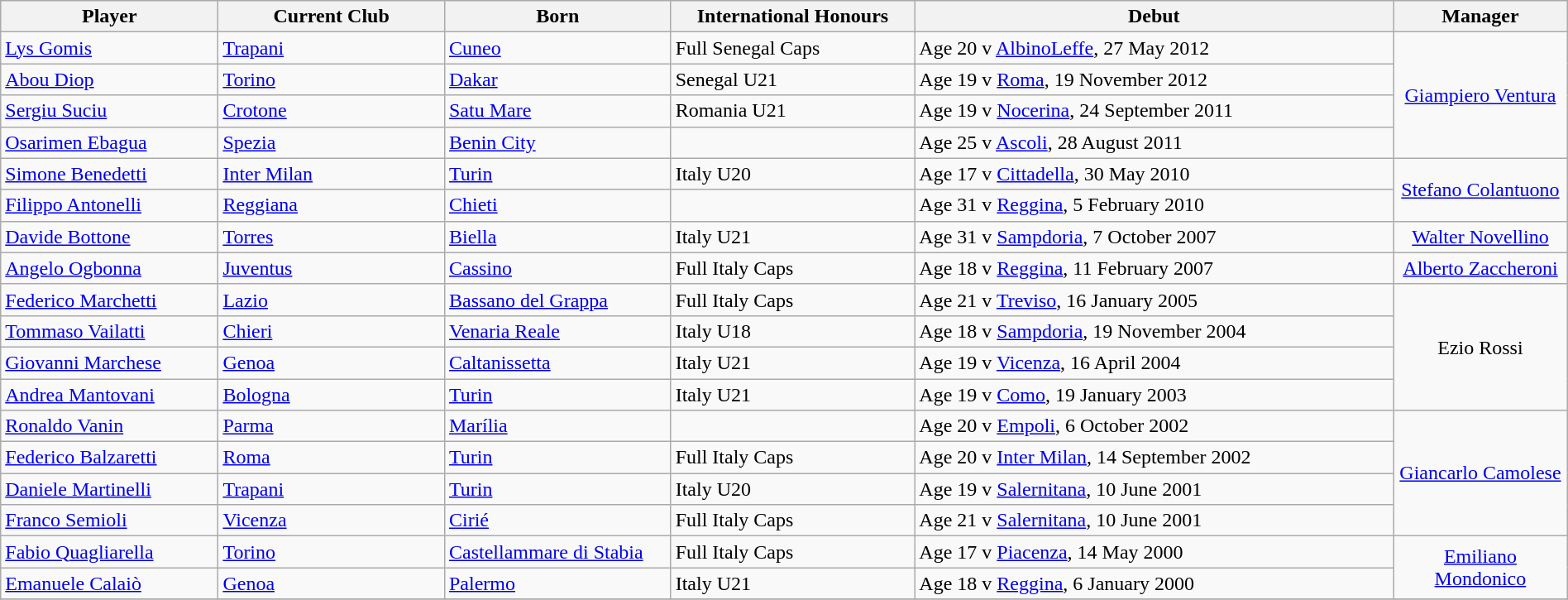<table class="wikitable" width=100%>
<tr>
<th width=12.5%>Player</th>
<th width=13%>Current Club</th>
<th width=13%>Born</th>
<th width=14%>International Honours</th>
<th width=27.5%>Debut</th>
<th width=10%>Manager</th>
</tr>
<tr>
<td><a href='#'>Lys Gomis</a></td>
<td> <a href='#'>Trapani</a></td>
<td> <a href='#'>Cuneo</a></td>
<td>Full Senegal Caps</td>
<td>Age 20 v <a href='#'>AlbinoLeffe</a>, 27 May 2012</td>
<td rowspan="4" align="center"><a href='#'>Giampiero Ventura</a></td>
</tr>
<tr>
<td><a href='#'>Abou Diop</a></td>
<td> <a href='#'>Torino</a></td>
<td> <a href='#'>Dakar</a></td>
<td>Senegal U21</td>
<td>Age 19 v <a href='#'>Roma</a>, 19 November 2012</td>
</tr>
<tr>
<td><a href='#'>Sergiu Suciu</a></td>
<td> <a href='#'>Crotone</a></td>
<td> <a href='#'>Satu Mare</a></td>
<td>Romania U21</td>
<td>Age 19 v <a href='#'>Nocerina</a>, 24 September 2011</td>
</tr>
<tr>
<td><a href='#'>Osarimen Ebagua</a></td>
<td> <a href='#'>Spezia</a></td>
<td> <a href='#'>Benin City</a></td>
<td></td>
<td>Age 25 v <a href='#'>Ascoli</a>, 28 August 2011</td>
</tr>
<tr>
<td><a href='#'>Simone Benedetti</a></td>
<td> <a href='#'>Inter Milan</a></td>
<td> <a href='#'>Turin</a></td>
<td>Italy U20</td>
<td>Age 17 v <a href='#'>Cittadella</a>, 30 May 2010</td>
<td rowspan="2" align="center"><a href='#'>Stefano Colantuono</a></td>
</tr>
<tr>
<td><a href='#'>Filippo Antonelli</a></td>
<td> <a href='#'>Reggiana</a></td>
<td> <a href='#'>Chieti</a></td>
<td></td>
<td>Age 31 v <a href='#'>Reggina</a>, 5 February 2010</td>
</tr>
<tr>
<td><a href='#'>Davide Bottone</a></td>
<td> <a href='#'>Torres</a></td>
<td> <a href='#'>Biella</a></td>
<td>Italy U21</td>
<td>Age 31 v <a href='#'>Sampdoria</a>, 7 October 2007</td>
<td rowspan="1" align="center"><a href='#'>Walter Novellino</a></td>
</tr>
<tr>
<td><a href='#'>Angelo Ogbonna</a></td>
<td> <a href='#'>Juventus</a></td>
<td> <a href='#'>Cassino</a></td>
<td>Full Italy Caps</td>
<td>Age 18 v <a href='#'>Reggina</a>, 11 February 2007</td>
<td rowspan="1" align="center"><a href='#'>Alberto Zaccheroni</a></td>
</tr>
<tr>
<td><a href='#'>Federico Marchetti</a></td>
<td> <a href='#'>Lazio</a></td>
<td> <a href='#'>Bassano del Grappa</a></td>
<td>Full Italy Caps</td>
<td>Age 21 v <a href='#'>Treviso</a>, 16 January 2005</td>
<td rowspan="4" align="center">Ezio Rossi</td>
</tr>
<tr>
<td><a href='#'>Tommaso Vailatti</a></td>
<td> <a href='#'>Chieri</a></td>
<td> <a href='#'>Venaria Reale</a></td>
<td>Italy U18</td>
<td>Age 18 v <a href='#'>Sampdoria</a>, 19 November 2004</td>
</tr>
<tr>
<td><a href='#'>Giovanni Marchese</a></td>
<td> <a href='#'>Genoa</a></td>
<td> <a href='#'>Caltanissetta</a></td>
<td>Italy U21</td>
<td>Age 19 v <a href='#'>Vicenza</a>, 16 April 2004</td>
</tr>
<tr>
<td><a href='#'>Andrea Mantovani</a></td>
<td> <a href='#'>Bologna</a></td>
<td> <a href='#'>Turin</a></td>
<td>Italy U21</td>
<td>Age 19 v <a href='#'>Como</a>, 19 January 2003</td>
</tr>
<tr>
<td><a href='#'>Ronaldo Vanin</a></td>
<td> <a href='#'>Parma</a></td>
<td> <a href='#'>Marília</a></td>
<td></td>
<td>Age 20 v <a href='#'>Empoli</a>, 6 October 2002</td>
<td rowspan="4" align="center"><a href='#'>Giancarlo Camolese</a></td>
</tr>
<tr>
<td><a href='#'>Federico Balzaretti</a></td>
<td> <a href='#'>Roma</a></td>
<td> <a href='#'>Turin</a></td>
<td>Full Italy Caps</td>
<td>Age 20 v <a href='#'>Inter Milan</a>, 14 September 2002</td>
</tr>
<tr>
<td><a href='#'>Daniele Martinelli</a></td>
<td> <a href='#'>Trapani</a></td>
<td> <a href='#'>Turin</a></td>
<td>Italy U20</td>
<td>Age 19 v <a href='#'>Salernitana</a>, 10 June 2001</td>
</tr>
<tr>
<td><a href='#'>Franco Semioli</a></td>
<td> <a href='#'>Vicenza</a></td>
<td> <a href='#'>Cirié</a></td>
<td>Full Italy Caps</td>
<td>Age 21 v <a href='#'>Salernitana</a>, 10 June 2001</td>
</tr>
<tr>
<td><a href='#'>Fabio Quagliarella</a></td>
<td> <a href='#'>Torino</a></td>
<td> <a href='#'>Castellammare di Stabia</a></td>
<td>Full Italy Caps</td>
<td>Age 17 v <a href='#'>Piacenza</a>, 14 May 2000</td>
<td rowspan="2" align="center"><a href='#'>Emiliano Mondonico</a></td>
</tr>
<tr>
<td><a href='#'>Emanuele Calaiò</a></td>
<td> <a href='#'>Genoa</a></td>
<td> <a href='#'>Palermo</a></td>
<td>Italy U21</td>
<td>Age 18 v <a href='#'>Reggina</a>, 6 January 2000</td>
</tr>
<tr>
</tr>
</table>
